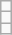<table class="wikitable">
<tr>
<td></td>
</tr>
<tr>
<td></td>
</tr>
<tr>
<td></td>
</tr>
</table>
